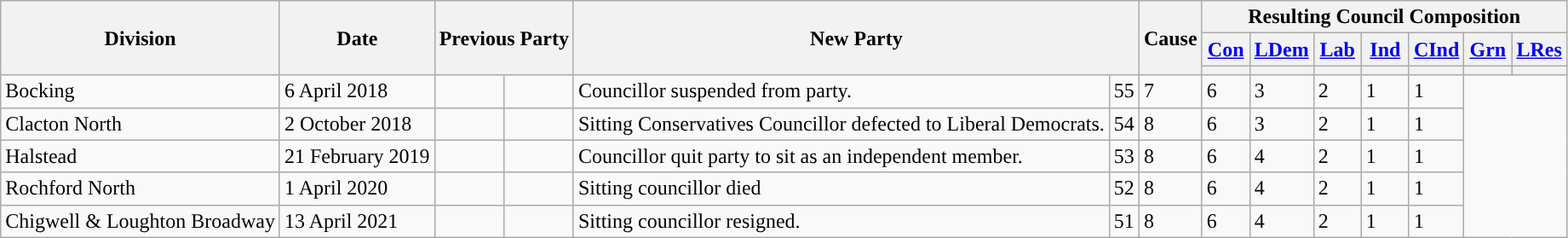<table class="wikitable">
<tr>
<th !  rowspan="3">Division</th>
<th ! rowspan="3">Date</th>
<th !  rowspan=3  colspan=2>Previous Party</th>
<th !  rowspan=3 colspan=2>New Party</th>
<th ! rowspan="3">Cause</th>
<th ! colspan="8">Resulting Council Composition</th>
</tr>
<tr>
<th style="width:30px;" class="unsortable"><a href='#'>Con</a></th>
<th style="width:30px;" class="unsortable"><a href='#'>LDem</a></th>
<th style="width:30px;" class="unsortable"><a href='#'>Lab</a></th>
<th style="width:30px;" class="unsortable"><a href='#'>Ind</a></th>
<th style="width:30px;" class="unsortable"><a href='#'>CInd</a></th>
<th style="width:30px;" class="unsortable"><a href='#'>Grn</a></th>
<th style="width:30px;" class="unsortable"><a href='#'>LRes</a></th>
</tr>
<tr>
<th class="unsortable" style="color:inherit;background:"></th>
<th class="unsortable" style="color:inherit;background:"></th>
<th class="unsortable" style="color:inherit;background:"></th>
<th class="unsortable" style="color:inherit;background:"></th>
<th class="unsortable" style="color:inherit;background:"></th>
<th class="unsortable" style="color:inherit;background:"></th>
<th class="unsortable" style="color:inherit;background:"></th>
</tr>
<tr>
<td>Bocking</td>
<td>6 April 2018 </td>
<td></td>
<td></td>
<td>Councillor suspended from party.</td>
<td>55</td>
<td>7</td>
<td>6</td>
<td>3</td>
<td>2</td>
<td>1</td>
<td>1</td>
</tr>
<tr>
<td>Clacton North</td>
<td>2 October 2018 </td>
<td></td>
<td></td>
<td>Sitting Conservatives Councillor defected to Liberal Democrats.</td>
<td>54</td>
<td>8</td>
<td>6</td>
<td>3</td>
<td>2</td>
<td>1</td>
<td>1</td>
</tr>
<tr>
<td>Halstead</td>
<td>21 February 2019 </td>
<td></td>
<td></td>
<td>Councillor quit party to sit as an independent member.</td>
<td>53</td>
<td>8</td>
<td>6</td>
<td>4</td>
<td>2</td>
<td>1</td>
<td>1</td>
</tr>
<tr>
<td>Rochford North</td>
<td>1 April 2020 </td>
<td></td>
<td></td>
<td>Sitting councillor died </td>
<td>52</td>
<td>8</td>
<td>6</td>
<td>4</td>
<td>2</td>
<td>1</td>
<td>1</td>
</tr>
<tr>
<td>Chigwell & Loughton Broadway</td>
<td>13 April 2021 </td>
<td></td>
<td></td>
<td>Sitting councillor resigned.</td>
<td>51</td>
<td>8</td>
<td>6</td>
<td>4</td>
<td>2</td>
<td>1</td>
<td>1</td>
</tr>
</table>
